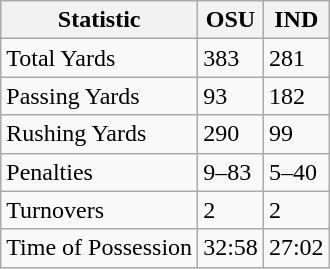<table class="wikitable">
<tr>
<th>Statistic</th>
<th>OSU</th>
<th>IND</th>
</tr>
<tr>
<td>Total Yards</td>
<td>383</td>
<td>281</td>
</tr>
<tr>
<td>Passing Yards</td>
<td>93</td>
<td>182</td>
</tr>
<tr>
<td>Rushing Yards</td>
<td>290</td>
<td>99</td>
</tr>
<tr>
<td>Penalties</td>
<td>9–83</td>
<td>5–40</td>
</tr>
<tr>
<td>Turnovers</td>
<td>2</td>
<td>2</td>
</tr>
<tr>
<td>Time of Possession</td>
<td>32:58</td>
<td>27:02</td>
</tr>
</table>
